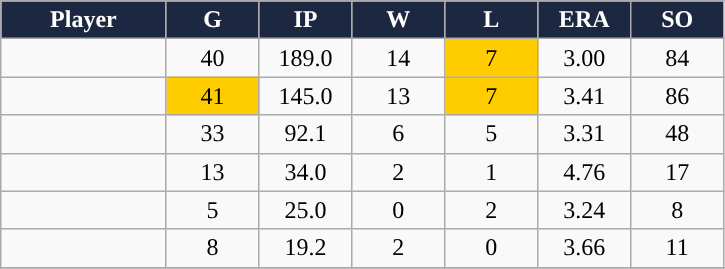<table class="wikitable sortable" style="text-align:center;">
<tr>
<th style="background:#1c2841;color:white;" width="16%">Player</th>
<th style="background:#1c2841;color:white;" width="9%">G</th>
<th style="background:#1c2841;color:white;" width="9%">IP</th>
<th style="background:#1c2841;color:white;" width="9%">W</th>
<th style="background:#1c2841;color:white;" width="9%">L</th>
<th style="background:#1c2841;color:white;" width="9%">ERA</th>
<th style="background:#1c2841;color:white;" width="9%">SO</th>
</tr>
<tr align="center">
<td></td>
<td>40</td>
<td>189.0</td>
<td>14</td>
<td style="background:#fc0;">7</td>
<td>3.00</td>
<td>84</td>
</tr>
<tr align="center">
<td></td>
<td style="background:#fc0;">41</td>
<td>145.0</td>
<td>13</td>
<td style="background:#fc0;">7</td>
<td>3.41</td>
<td>86</td>
</tr>
<tr align="center">
<td></td>
<td>33</td>
<td>92.1</td>
<td>6</td>
<td>5</td>
<td>3.31</td>
<td>48</td>
</tr>
<tr align="center">
<td></td>
<td>13</td>
<td>34.0</td>
<td>2</td>
<td>1</td>
<td>4.76</td>
<td>17</td>
</tr>
<tr align=center>
<td></td>
<td>5</td>
<td>25.0</td>
<td>0</td>
<td>2</td>
<td>3.24</td>
<td>8</td>
</tr>
<tr align=center>
<td></td>
<td>8</td>
<td>19.2</td>
<td>2</td>
<td>0</td>
<td>3.66</td>
<td>11</td>
</tr>
<tr align="center">
</tr>
</table>
